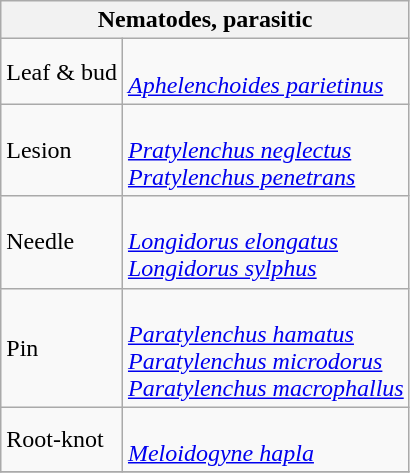<table class="wikitable" style="clear">
<tr>
<th colspan=2>Nematodes, parasitic<br></th>
</tr>
<tr>
<td>Leaf & bud</td>
<td><br><em><a href='#'>Aphelenchoides parietinus</a></em></td>
</tr>
<tr>
<td>Lesion</td>
<td><br><em><a href='#'>Pratylenchus neglectus</a></em><br>
<em><a href='#'>Pratylenchus penetrans</a></em></td>
</tr>
<tr>
<td>Needle</td>
<td><br><em><a href='#'>Longidorus elongatus</a></em><br>
<em><a href='#'>Longidorus sylphus</a></em></td>
</tr>
<tr>
<td>Pin</td>
<td><br><em><a href='#'>Paratylenchus hamatus</a></em><br>
<em><a href='#'>Paratylenchus microdorus</a></em> <br>
 <em><a href='#'>Paratylenchus macrophallus</a></em></td>
</tr>
<tr>
<td>Root-knot</td>
<td><br><em><a href='#'>Meloidogyne hapla</a></em></td>
</tr>
<tr>
</tr>
</table>
